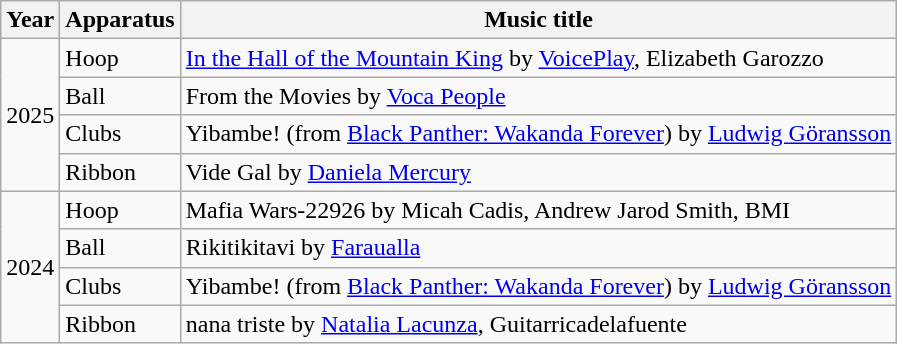<table class="wikitable">
<tr>
<th>Year</th>
<th>Apparatus</th>
<th>Music title</th>
</tr>
<tr>
<td rowspan="4">2025</td>
<td>Hoop</td>
<td><a href='#'>In the Hall of the Mountain King</a> by <a href='#'>VoicePlay</a>, Elizabeth Garozzo</td>
</tr>
<tr>
<td>Ball</td>
<td>From the Movies by <a href='#'>Voca People</a></td>
</tr>
<tr>
<td>Clubs</td>
<td>Yibambe! (from <a href='#'>Black Panther: Wakanda Forever</a>) by <a href='#'>Ludwig Göransson</a></td>
</tr>
<tr>
<td>Ribbon</td>
<td>Vide Gal by <a href='#'>Daniela Mercury</a></td>
</tr>
<tr>
<td rowspan="4">2024</td>
<td>Hoop</td>
<td>Mafia Wars-22926 by Micah Cadis, Andrew Jarod Smith, BMI</td>
</tr>
<tr>
<td>Ball</td>
<td>Rikitikitavi by <a href='#'>Faraualla</a></td>
</tr>
<tr>
<td>Clubs</td>
<td>Yibambe! (from <a href='#'>Black Panther: Wakanda Forever</a>) by <a href='#'>Ludwig Göransson</a></td>
</tr>
<tr>
<td>Ribbon</td>
<td>nana triste by <a href='#'>Natalia Lacunza</a>, Guitarricadelafuente</td>
</tr>
</table>
